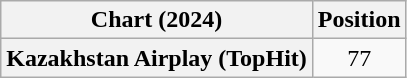<table class="wikitable plainrowheaders" style="text-align:center">
<tr>
<th scope="col">Chart (2024)</th>
<th scope="col">Position</th>
</tr>
<tr>
<th scope="row">Kazakhstan Airplay (TopHit)</th>
<td>77</td>
</tr>
</table>
